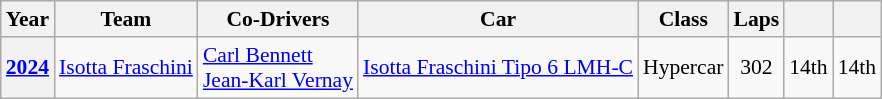<table class="wikitable" style="text-align:center; font-size:90%">
<tr>
<th>Year</th>
<th>Team</th>
<th>Co-Drivers</th>
<th>Car</th>
<th>Class</th>
<th>Laps</th>
<th></th>
<th></th>
</tr>
<tr>
<th><a href='#'>2024</a></th>
<td align="left"> <a href='#'>Isotta Fraschini</a></td>
<td align="left"> <a href='#'>Carl Bennett</a><br> <a href='#'>Jean-Karl Vernay</a></td>
<td align="left"><a href='#'>Isotta Fraschini Tipo 6 LMH-C</a></td>
<td>Hypercar</td>
<td>302</td>
<td>14th</td>
<td>14th</td>
</tr>
</table>
